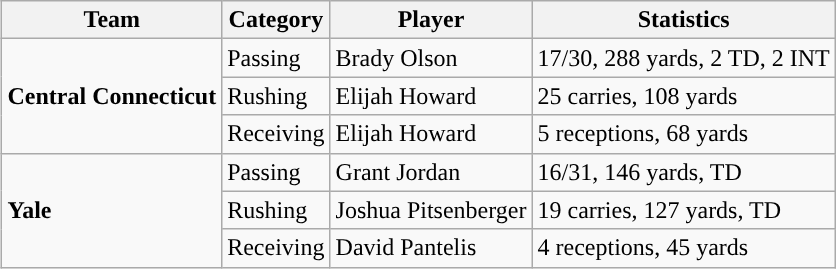<table class="wikitable" style="float: right;">
<tr>
<th>Team</th>
<th>Category</th>
<th>Player</th>
<th>Statistics</th>
</tr>
<tr>
<td rowspan=3><strong>Central Connecticut</strong></td>
<td>Passing</td>
<td>Brady Olson</td>
<td>17/30, 288 yards, 2 TD, 2 INT</td>
</tr>
<tr>
<td>Rushing</td>
<td>Elijah Howard</td>
<td>25 carries, 108 yards</td>
</tr>
<tr>
<td>Receiving</td>
<td>Elijah Howard</td>
<td>5 receptions, 68 yards</td>
</tr>
<tr>
<td rowspan=3><strong>Yale</strong></td>
<td>Passing</td>
<td>Grant Jordan</td>
<td>16/31, 146 yards, TD</td>
</tr>
<tr>
<td>Rushing</td>
<td>Joshua Pitsenberger</td>
<td>19 carries, 127 yards, TD</td>
</tr>
<tr>
<td>Receiving</td>
<td>David Pantelis</td>
<td>4 receptions, 45 yards</td>
</tr>
</table>
